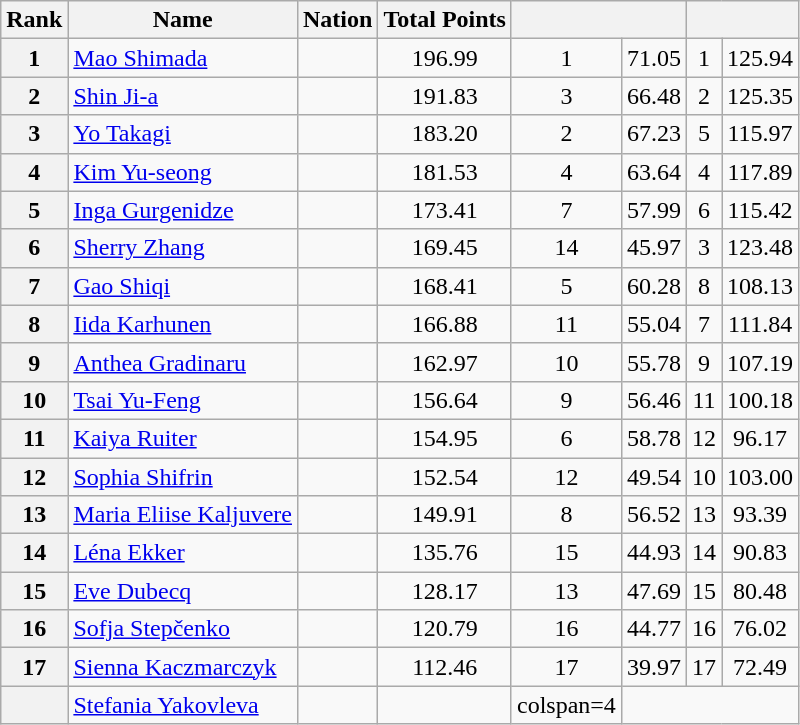<table class="wikitable sortable" style="text-align:center">
<tr>
<th>Rank</th>
<th>Name</th>
<th>Nation</th>
<th>Total Points</th>
<th colspan=2></th>
<th colspan=2></th>
</tr>
<tr>
<th>1</th>
<td align="left"><a href='#'>Mao Shimada</a></td>
<td align="left"></td>
<td>196.99</td>
<td>1</td>
<td>71.05</td>
<td>1</td>
<td>125.94</td>
</tr>
<tr>
<th>2</th>
<td align="left"><a href='#'>Shin Ji-a</a></td>
<td align="left"></td>
<td>191.83</td>
<td>3</td>
<td>66.48</td>
<td>2</td>
<td>125.35</td>
</tr>
<tr>
<th>3</th>
<td align="left"><a href='#'>Yo Takagi</a></td>
<td align="left"></td>
<td>183.20</td>
<td>2</td>
<td>67.23</td>
<td>5</td>
<td>115.97</td>
</tr>
<tr>
<th>4</th>
<td align="left"><a href='#'>Kim Yu-seong</a></td>
<td align="left"></td>
<td>181.53</td>
<td>4</td>
<td>63.64</td>
<td>4</td>
<td>117.89</td>
</tr>
<tr>
<th>5</th>
<td align="left"><a href='#'>Inga Gurgenidze</a></td>
<td align="left"></td>
<td>173.41</td>
<td>7</td>
<td>57.99</td>
<td>6</td>
<td>115.42</td>
</tr>
<tr>
<th>6</th>
<td align="left"><a href='#'>Sherry Zhang</a></td>
<td align="left"></td>
<td>169.45</td>
<td>14</td>
<td>45.97</td>
<td>3</td>
<td>123.48</td>
</tr>
<tr>
<th>7</th>
<td align="left"><a href='#'>Gao Shiqi</a></td>
<td align="left"></td>
<td>168.41</td>
<td>5</td>
<td>60.28</td>
<td>8</td>
<td>108.13</td>
</tr>
<tr>
<th>8</th>
<td align="left"><a href='#'>Iida Karhunen</a></td>
<td align="left"></td>
<td>166.88</td>
<td>11</td>
<td>55.04</td>
<td>7</td>
<td>111.84</td>
</tr>
<tr>
<th>9</th>
<td align="left"><a href='#'>Anthea Gradinaru</a></td>
<td align="left"></td>
<td>162.97</td>
<td>10</td>
<td>55.78</td>
<td>9</td>
<td>107.19</td>
</tr>
<tr>
<th>10</th>
<td align="left"><a href='#'>Tsai Yu-Feng</a></td>
<td align="left"></td>
<td>156.64</td>
<td>9</td>
<td>56.46</td>
<td>11</td>
<td>100.18</td>
</tr>
<tr>
<th>11</th>
<td align="left"><a href='#'>Kaiya Ruiter</a></td>
<td align="left"></td>
<td>154.95</td>
<td>6</td>
<td>58.78</td>
<td>12</td>
<td>96.17</td>
</tr>
<tr>
<th>12</th>
<td align="left"><a href='#'>Sophia Shifrin</a></td>
<td align="left"></td>
<td>152.54</td>
<td>12</td>
<td>49.54</td>
<td>10</td>
<td>103.00</td>
</tr>
<tr>
<th>13</th>
<td align="left"><a href='#'>Maria Eliise Kaljuvere</a></td>
<td align="left"></td>
<td>149.91</td>
<td>8</td>
<td>56.52</td>
<td>13</td>
<td>93.39</td>
</tr>
<tr>
<th>14</th>
<td align="left"><a href='#'>Léna Ekker</a></td>
<td align="left"></td>
<td>135.76</td>
<td>15</td>
<td>44.93</td>
<td>14</td>
<td>90.83</td>
</tr>
<tr>
<th>15</th>
<td align="left"><a href='#'>Eve Dubecq</a></td>
<td align="left"></td>
<td>128.17</td>
<td>13</td>
<td>47.69</td>
<td>15</td>
<td>80.48</td>
</tr>
<tr>
<th>16</th>
<td align="left"><a href='#'>Sofja Stepčenko</a></td>
<td align="left"></td>
<td>120.79</td>
<td>16</td>
<td>44.77</td>
<td>16</td>
<td>76.02</td>
</tr>
<tr>
<th>17</th>
<td align="left"><a href='#'>Sienna Kaczmarczyk</a></td>
<td align="left"></td>
<td>112.46</td>
<td>17</td>
<td>39.97</td>
<td>17</td>
<td>72.49</td>
</tr>
<tr>
<th></th>
<td align="left"><a href='#'>Stefania Yakovleva</a></td>
<td align="left"></td>
<td></td>
<td>colspan=4 </td>
</tr>
</table>
